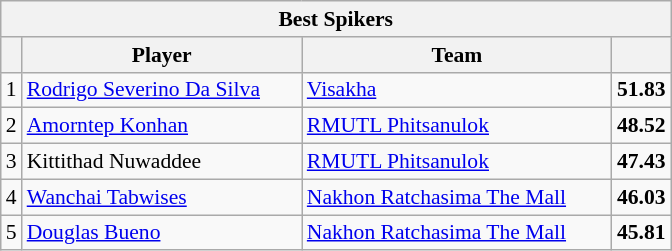<table class="wikitable sortable" style=font-size:90%>
<tr>
<th colspan=4>Best Spikers</th>
</tr>
<tr>
<th></th>
<th width=180>Player</th>
<th width=200>Team</th>
<th width=20></th>
</tr>
<tr>
<td align=center>1</td>
<td> <a href='#'>Rodrigo Severino Da Silva</a></td>
<td><a href='#'>Visakha</a></td>
<td align=center><strong>51.83</strong></td>
</tr>
<tr>
<td align=center>2</td>
<td> <a href='#'>Amorntep Konhan</a></td>
<td><a href='#'>RMUTL Phitsanulok</a></td>
<td align=center><strong>48.52</strong></td>
</tr>
<tr>
<td align=center>3</td>
<td> Kittithad Nuwaddee</td>
<td><a href='#'>RMUTL Phitsanulok</a></td>
<td align=center><strong>47.43</strong></td>
</tr>
<tr>
<td align=center>4</td>
<td> <a href='#'>Wanchai Tabwises</a></td>
<td><a href='#'>Nakhon Ratchasima The Mall</a></td>
<td align=center><strong>46.03</strong></td>
</tr>
<tr>
<td align=center>5</td>
<td> <a href='#'>Douglas Bueno</a></td>
<td><a href='#'>Nakhon Ratchasima The Mall</a></td>
<td align=center><strong>45.81</strong></td>
</tr>
</table>
